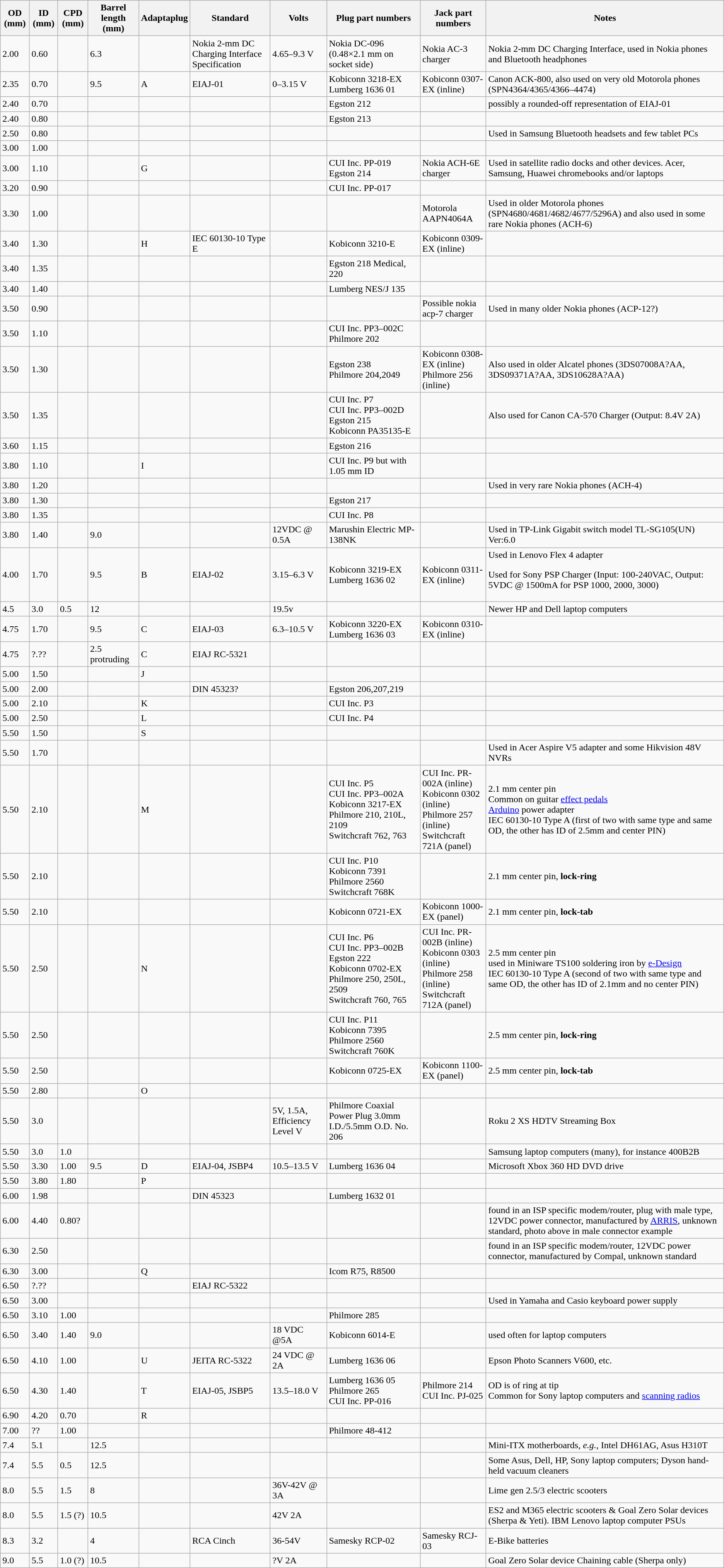<table class="wikitable sortable sticky-header">
<tr>
<th>OD (mm)</th>
<th>ID (mm)</th>
<th>CPD (mm)</th>
<th>Barrel length (mm)</th>
<th>Adaptaplug</th>
<th>Standard</th>
<th>Volts</th>
<th>Plug part numbers</th>
<th>Jack part numbers</th>
<th>Notes</th>
</tr>
<tr>
<td>2.00</td>
<td>0.60</td>
<td></td>
<td>6.3</td>
<td></td>
<td>Nokia 2-mm DC Charging Interface Specification</td>
<td>4.65–9.3 V</td>
<td>Nokia DC-096<br>(0.48×2.1 mm on socket side)</td>
<td>Nokia AC-3 charger</td>
<td>Nokia 2-mm DC Charging Interface, used in Nokia phones and Bluetooth headphones</td>
</tr>
<tr>
<td>2.35</td>
<td>0.70</td>
<td></td>
<td>9.5</td>
<td>A</td>
<td>EIAJ-01</td>
<td>0–3.15 V</td>
<td>Kobiconn 3218-EX<br>Lumberg 1636 01</td>
<td>Kobiconn 0307-EX (inline)</td>
<td>Canon ACK-800, also used on very old Motorola phones (SPN4364/4365/4366–4474)</td>
</tr>
<tr>
<td>2.40</td>
<td>0.70</td>
<td></td>
<td></td>
<td></td>
<td></td>
<td></td>
<td>Egston 212</td>
<td></td>
<td>possibly a rounded-off representation of EIAJ-01</td>
</tr>
<tr>
<td>2.40</td>
<td>0.80</td>
<td></td>
<td></td>
<td></td>
<td></td>
<td></td>
<td>Egston 213</td>
<td></td>
<td></td>
</tr>
<tr>
<td>2.50</td>
<td>0.80</td>
<td></td>
<td></td>
<td></td>
<td></td>
<td></td>
<td></td>
<td></td>
<td>Used in Samsung Bluetooth headsets and few tablet PCs</td>
</tr>
<tr>
<td>3.00</td>
<td>1.00</td>
<td></td>
<td></td>
<td></td>
<td></td>
<td></td>
<td></td>
<td></td>
<td></td>
</tr>
<tr>
<td>3.00</td>
<td>1.10</td>
<td></td>
<td></td>
<td>G</td>
<td></td>
<td></td>
<td>CUI Inc. PP-019<br>Egston 214</td>
<td>Nokia ACH-6E charger</td>
<td>Used in satellite radio docks and other devices. Acer, Samsung, Huawei chromebooks and/or laptops</td>
</tr>
<tr>
<td>3.20</td>
<td>0.90</td>
<td></td>
<td></td>
<td></td>
<td></td>
<td></td>
<td>CUI Inc. PP-017</td>
<td></td>
<td></td>
</tr>
<tr>
<td>3.30</td>
<td>1.00</td>
<td></td>
<td></td>
<td></td>
<td></td>
<td></td>
<td></td>
<td>Motorola AAPN4064A</td>
<td>Used in older Motorola phones (SPN4680/4681/4682/4677/5296A) and also used in some rare Nokia phones (ACH-6)</td>
</tr>
<tr>
<td>3.40</td>
<td>1.30</td>
<td></td>
<td></td>
<td>H</td>
<td>IEC 60130-10 Type E</td>
<td></td>
<td>Kobiconn 3210-E</td>
<td>Kobiconn 0309-EX (inline)</td>
<td></td>
</tr>
<tr>
<td>3.40</td>
<td>1.35</td>
<td></td>
<td></td>
<td></td>
<td></td>
<td></td>
<td>Egston 218 Medical, 220</td>
<td></td>
<td></td>
</tr>
<tr>
<td>3.40</td>
<td>1.40</td>
<td></td>
<td></td>
<td></td>
<td></td>
<td></td>
<td>Lumberg NES/J 135</td>
<td></td>
<td></td>
</tr>
<tr>
<td>3.50</td>
<td>0.90</td>
<td></td>
<td></td>
<td></td>
<td></td>
<td></td>
<td></td>
<td>Possible nokia acp-7 charger</td>
<td>Used in many older Nokia phones (ACP-12?)</td>
</tr>
<tr>
<td>3.50</td>
<td>1.10</td>
<td></td>
<td></td>
<td></td>
<td></td>
<td></td>
<td>CUI Inc. PP3–002C<br>Philmore 202</td>
<td></td>
<td></td>
</tr>
<tr>
<td>3.50</td>
<td>1.30</td>
<td></td>
<td></td>
<td></td>
<td></td>
<td></td>
<td>Egston 238<br>Philmore 204,2049</td>
<td>Kobiconn 0308-EX (inline)<br>Philmore 256 (inline)</td>
<td>Also used in older Alcatel phones (3DS07008A?AA, 3DS09371A?AA, 3DS10628A?AA)</td>
</tr>
<tr>
<td>3.50</td>
<td>1.35</td>
<td></td>
<td></td>
<td></td>
<td></td>
<td></td>
<td>CUI Inc. P7<br>CUI Inc. PP3–002D<br>Egston 215<br>Kobiconn PA35135-E</td>
<td></td>
<td>Also used for Canon CA-570 Charger (Output: 8.4V 2A)</td>
</tr>
<tr>
<td>3.60</td>
<td>1.15</td>
<td></td>
<td></td>
<td></td>
<td></td>
<td></td>
<td>Egston 216</td>
<td></td>
<td></td>
</tr>
<tr>
<td>3.80</td>
<td>1.10</td>
<td></td>
<td></td>
<td>I</td>
<td></td>
<td></td>
<td>CUI Inc. P9 but with 1.05 mm ID</td>
<td></td>
<td></td>
</tr>
<tr>
<td>3.80</td>
<td>1.20</td>
<td></td>
<td></td>
<td></td>
<td></td>
<td></td>
<td></td>
<td></td>
<td>Used in very rare Nokia phones (ACH-4)</td>
</tr>
<tr>
<td>3.80</td>
<td>1.30</td>
<td></td>
<td></td>
<td></td>
<td></td>
<td></td>
<td>Egston 217</td>
<td></td>
<td></td>
</tr>
<tr>
<td>3.80</td>
<td>1.35</td>
<td></td>
<td></td>
<td></td>
<td></td>
<td></td>
<td>CUI Inc. P8</td>
<td></td>
<td></td>
</tr>
<tr>
<td>3.80</td>
<td>1.40</td>
<td></td>
<td>9.0</td>
<td></td>
<td></td>
<td>12VDC @ 0.5A</td>
<td>Marushin Electric MP-138NK</td>
<td></td>
<td>Used in TP-Link Gigabit switch model TL-SG105(UN) Ver:6.0</td>
</tr>
<tr>
<td>4.00</td>
<td>1.70</td>
<td></td>
<td>9.5</td>
<td>B</td>
<td>EIAJ-02</td>
<td>3.15–6.3 V</td>
<td>Kobiconn 3219-EX<br>Lumberg 1636 02</td>
<td>Kobiconn 0311-EX (inline)</td>
<td>Used in Lenovo Flex 4 adapter<p>Used for Sony PSP Charger (Input: 100-240VAC, Output: 5VDC @ 1500mA for PSP 1000, 2000, 3000)</p></td>
</tr>
<tr>
<td>4.5</td>
<td>3.0</td>
<td>0.5</td>
<td>12</td>
<td></td>
<td></td>
<td>19.5v</td>
<td></td>
<td></td>
<td>Newer HP and Dell laptop computers</td>
</tr>
<tr>
<td>4.75</td>
<td>1.70</td>
<td></td>
<td>9.5</td>
<td>C</td>
<td>EIAJ-03 </td>
<td>6.3–10.5 V</td>
<td>Kobiconn 3220-EX<br>Lumberg 1636 03</td>
<td>Kobiconn 0310-EX (inline)</td>
<td></td>
</tr>
<tr>
<td>4.75</td>
<td>?.??</td>
<td></td>
<td>2.5 protruding</td>
<td>C</td>
<td>EIAJ RC-5321</td>
<td></td>
<td></td>
<td></td>
<td></td>
</tr>
<tr>
<td>5.00</td>
<td>1.50</td>
<td></td>
<td></td>
<td>J</td>
<td></td>
<td></td>
<td></td>
<td></td>
<td></td>
</tr>
<tr>
<td>5.00</td>
<td>2.00</td>
<td></td>
<td></td>
<td></td>
<td>DIN 45323?</td>
<td></td>
<td>Egston 206,207,219</td>
<td></td>
<td></td>
</tr>
<tr>
<td>5.00</td>
<td>2.10</td>
<td></td>
<td></td>
<td>K</td>
<td></td>
<td></td>
<td>CUI Inc. P3</td>
<td></td>
</tr>
<tr>
<td>5.00</td>
<td>2.50</td>
<td></td>
<td></td>
<td>L</td>
<td></td>
<td></td>
<td>CUI Inc. P4</td>
<td></td>
<td></td>
</tr>
<tr>
<td>5.50</td>
<td>1.50</td>
<td></td>
<td></td>
<td>S</td>
<td></td>
<td></td>
<td></td>
<td></td>
<td></td>
</tr>
<tr>
<td>5.50</td>
<td>1.70</td>
<td></td>
<td></td>
<td></td>
<td></td>
<td></td>
<td></td>
<td></td>
<td>Used in Acer Aspire V5 adapter and some Hikvision 48V NVRs</td>
</tr>
<tr>
<td>5.50</td>
<td>2.10</td>
<td></td>
<td></td>
<td>M</td>
<td></td>
<td></td>
<td>CUI Inc. P5<br>CUI Inc. PP3–002A<br>Kobiconn 3217-EX<br>Philmore 210, 210L, 2109<br>Switchcraft 762, 763</td>
<td>CUI Inc. PR-002A (inline)<br>Kobiconn 0302 (inline)<br>Philmore 257 (inline)<br>Switchcraft 721A (panel)</td>
<td>2.1 mm center pin<br>Common on guitar <a href='#'>effect pedals</a><br><a href='#'>Arduino</a> power adapter<br>IEC 60130-10 Type A (first of two with same type and same OD, the other has ID of 2.5mm and center PIN)</td>
</tr>
<tr>
<td>5.50</td>
<td>2.10</td>
<td></td>
<td></td>
<td></td>
<td></td>
<td></td>
<td>CUI Inc. P10<br>Kobiconn 7391<br>Philmore 2560<br>Switchcraft 768K</td>
<td></td>
<td>2.1 mm center pin, <strong>lock-ring</strong></td>
</tr>
<tr>
<td>5.50</td>
<td>2.10</td>
<td></td>
<td></td>
<td></td>
<td></td>
<td></td>
<td>Kobiconn 0721-EX</td>
<td>Kobiconn 1000-EX (panel)</td>
<td>2.1 mm center pin, <strong>lock-tab</strong></td>
</tr>
<tr>
<td>5.50</td>
<td>2.50</td>
<td></td>
<td></td>
<td>N</td>
<td></td>
<td></td>
<td>CUI Inc. P6<br>CUI Inc. PP3–002B<br>Egston 222<br>Kobiconn 0702-EX<br>Philmore 250, 250L, 2509<br>Switchcraft 760, 765</td>
<td>CUI Inc. PR-002B (inline)<br>Kobiconn 0303 (inline)<br>Philmore 258 (inline)<br>Switchcraft 712A (panel)</td>
<td>2.5 mm center pin<br>used in Miniware TS100 soldering iron by <a href='#'>e-Design</a><br>IEC 60130-10 Type A (second of two with same type and same OD, the other has ID of 2.1mm and no center PIN)</td>
</tr>
<tr>
<td>5.50</td>
<td>2.50</td>
<td></td>
<td></td>
<td></td>
<td></td>
<td></td>
<td>CUI Inc. P11<br>Kobiconn 7395<br>Philmore 2560<br>Switchcraft 760K</td>
<td></td>
<td>2.5 mm center pin, <strong>lock-ring</strong></td>
</tr>
<tr>
<td>5.50</td>
<td>2.50</td>
<td></td>
<td></td>
<td></td>
<td></td>
<td></td>
<td>Kobiconn 0725-EX</td>
<td>Kobiconn 1100-EX (panel)</td>
<td>2.5 mm center pin, <strong>lock-tab</strong></td>
</tr>
<tr>
<td>5.50</td>
<td>2.80</td>
<td></td>
<td></td>
<td>O</td>
<td></td>
<td></td>
<td></td>
<td></td>
<td></td>
</tr>
<tr>
<td>5.50</td>
<td>3.0</td>
<td></td>
<td></td>
<td></td>
<td></td>
<td>5V, 1.5A, Efficiency Level V</td>
<td>Philmore Coaxial Power Plug 3.0mm I.D./5.5mm O.D. No. 206</td>
<td></td>
<td>Roku 2 XS HDTV Streaming Box</td>
</tr>
<tr>
<td>5.50</td>
<td>3.0</td>
<td>1.0</td>
<td></td>
<td></td>
<td></td>
<td></td>
<td></td>
<td></td>
<td>Samsung laptop computers (many), for instance 400B2B</td>
</tr>
<tr>
<td>5.50</td>
<td>3.30</td>
<td>1.00</td>
<td>9.5</td>
<td>D</td>
<td>EIAJ-04, JSBP4</td>
<td>10.5–13.5 V</td>
<td>Lumberg 1636 04</td>
<td></td>
<td>Microsoft Xbox 360 HD DVD drive</td>
</tr>
<tr>
<td>5.50</td>
<td>3.80</td>
<td>1.80</td>
<td></td>
<td>P</td>
<td></td>
<td></td>
<td></td>
<td></td>
<td></td>
</tr>
<tr>
<td>6.00</td>
<td>1.98</td>
<td></td>
<td></td>
<td></td>
<td>DIN 45323</td>
<td></td>
<td>Lumberg 1632 01</td>
<td></td>
<td></td>
</tr>
<tr>
<td>6.00</td>
<td>4.40</td>
<td>0.80?</td>
<td></td>
<td></td>
<td></td>
<td></td>
<td></td>
<td></td>
<td>found in an ISP specific modem/router, plug with male type, 12VDC power connector, manufactured by <a href='#'>ARRIS</a>, unknown standard, photo above in male connector example</td>
</tr>
<tr>
<td>6.30</td>
<td>2.50</td>
<td></td>
<td></td>
<td></td>
<td></td>
<td></td>
<td></td>
<td></td>
<td>found in an ISP specific modem/router, 12VDC power connector, manufactured by Compal, unknown standard</td>
</tr>
<tr>
<td>6.30</td>
<td>3.00</td>
<td></td>
<td></td>
<td>Q</td>
<td></td>
<td></td>
<td>Icom R75, R8500</td>
<td></td>
<td></td>
</tr>
<tr>
<td>6.50</td>
<td>?.??</td>
<td></td>
<td></td>
<td></td>
<td>EIAJ RC-5322</td>
<td></td>
<td></td>
<td></td>
<td></td>
</tr>
<tr>
<td>6.50</td>
<td>3.00</td>
<td></td>
<td></td>
<td></td>
<td></td>
<td></td>
<td></td>
<td></td>
<td>Used in Yamaha and Casio keyboard power supply</td>
</tr>
<tr>
<td>6.50</td>
<td>3.10</td>
<td>1.00</td>
<td></td>
<td></td>
<td></td>
<td></td>
<td>Philmore 285</td>
<td></td>
<td></td>
</tr>
<tr>
<td>6.50</td>
<td>3.40</td>
<td>1.40</td>
<td>9.0</td>
<td></td>
<td></td>
<td>18 VDC @5A</td>
<td>Kobiconn 6014-E</td>
<td></td>
<td>used often for laptop computers</td>
</tr>
<tr>
<td>6.50</td>
<td>4.10</td>
<td>1.00</td>
<td></td>
<td>U</td>
<td>JEITA RC-5322</td>
<td>24 VDC @ 2A</td>
<td>Lumberg 1636 06</td>
<td></td>
<td>Epson Photo Scanners V600, etc.</td>
</tr>
<tr>
<td>6.50</td>
<td>4.30</td>
<td>1.40</td>
<td></td>
<td>T</td>
<td>EIAJ-05, JSBP5 </td>
<td>13.5–18.0 V</td>
<td>Lumberg 1636 05<br>Philmore 265<br>CUI Inc. PP-016</td>
<td>Philmore 214<br>CUI Inc. PJ-025</td>
<td>OD is of ring at tip<br>Common for Sony laptop computers and <a href='#'>scanning radios</a></td>
</tr>
<tr>
<td>6.90</td>
<td>4.20</td>
<td>0.70</td>
<td></td>
<td>R</td>
<td></td>
<td></td>
<td></td>
<td></td>
<td></td>
</tr>
<tr>
<td>7.00</td>
<td>??</td>
<td>1.00</td>
<td></td>
<td></td>
<td></td>
<td></td>
<td>Philmore 48-412</td>
<td></td>
<td></td>
</tr>
<tr>
<td>7.4</td>
<td>5.1</td>
<td></td>
<td>12.5</td>
<td></td>
<td></td>
<td></td>
<td></td>
<td></td>
<td>Mini-ITX motherboards, <em>e.g.</em>, Intel DH61AG, Asus H310T</td>
</tr>
<tr>
<td>7.4</td>
<td>5.5</td>
<td>0.5</td>
<td>12.5</td>
<td></td>
<td></td>
<td></td>
<td></td>
<td></td>
<td>Some Asus, Dell, HP, Sony laptop computers; Dyson hand-held vacuum cleaners</td>
</tr>
<tr>
<td>8.0</td>
<td>5.5</td>
<td>1.5</td>
<td>8</td>
<td></td>
<td></td>
<td>36V-42V @ 3A</td>
<td></td>
<td></td>
<td>Lime gen 2.5/3 electric scooters</td>
</tr>
<tr>
<td>8.0</td>
<td>5.5</td>
<td>1.5 (?)</td>
<td>10.5</td>
<td></td>
<td></td>
<td>42V 2A</td>
<td></td>
<td></td>
<td>ES2 and M365 electric scooters & Goal Zero Solar devices (Sherpa & Yeti). IBM Lenovo laptop computer PSUs</td>
</tr>
<tr>
<td>8.3</td>
<td>3.2</td>
<td></td>
<td>4</td>
<td></td>
<td>RCA Cinch</td>
<td>36-54V</td>
<td>Samesky RCP-02 </td>
<td>Samesky RCJ-03 </td>
<td>E-Bike batteries </td>
</tr>
<tr>
<td>9.0</td>
<td>5.5</td>
<td>1.0 (?)</td>
<td>10.5</td>
<td></td>
<td></td>
<td>?V 2A</td>
<td></td>
<td></td>
<td>Goal Zero Solar device Chaining cable (Sherpa only)</td>
</tr>
</table>
